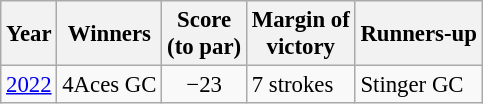<table class="wikitable" style="font-size:95%">
<tr>
<th>Year</th>
<th>Winners</th>
<th>Score<br>(to par)</th>
<th>Margin of<br>victory</th>
<th colspan=2>Runners-up</th>
</tr>
<tr>
<td><a href='#'>2022</a></td>
<td>4Aces GC</td>
<td align=center>−23</td>
<td>7 strokes</td>
<td>Stinger GC</td>
</tr>
</table>
